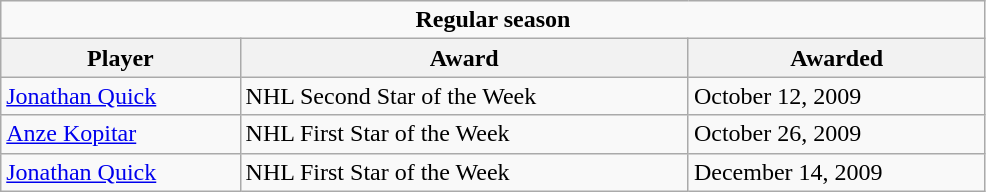<table class="wikitable" width="52%">
<tr>
<td colspan="10" align="center"><strong>Regular season</strong></td>
</tr>
<tr>
<th>Player</th>
<th>Award</th>
<th>Awarded</th>
</tr>
<tr>
<td><a href='#'>Jonathan Quick</a></td>
<td>NHL Second Star of the Week</td>
<td>October 12, 2009</td>
</tr>
<tr>
<td><a href='#'>Anze Kopitar</a></td>
<td>NHL First Star of the Week</td>
<td>October 26, 2009</td>
</tr>
<tr>
<td><a href='#'>Jonathan Quick</a></td>
<td>NHL First Star of the Week</td>
<td>December 14, 2009</td>
</tr>
</table>
